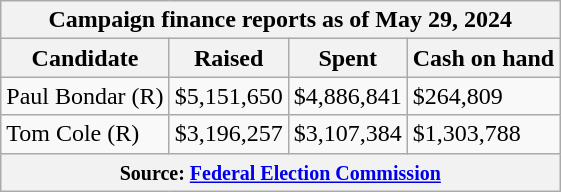<table class="wikitable sortable">
<tr>
<th colspan=4>Campaign finance reports as of May 29, 2024</th>
</tr>
<tr style="text-align:center;">
<th>Candidate</th>
<th>Raised</th>
<th>Spent</th>
<th>Cash on hand</th>
</tr>
<tr>
<td>Paul Bondar (R)</td>
<td>$5,151,650</td>
<td>$4,886,841</td>
<td>$264,809</td>
</tr>
<tr>
<td>Tom Cole (R)</td>
<td>$3,196,257</td>
<td>$3,107,384</td>
<td>$1,303,788</td>
</tr>
<tr>
<th colspan="4"><small>Source: <a href='#'>Federal Election Commission</a></small></th>
</tr>
</table>
